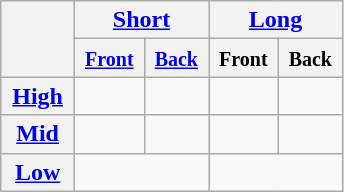<table class="wikitable">
<tr>
<th rowspan=2> </th>
<th colspan=2> <a href='#'>Short</a> </th>
<th colspan=2> <a href='#'>Long</a> </th>
</tr>
<tr>
<th><small> <a href='#'>Front</a> </small></th>
<th><small> <a href='#'>Back</a> </small></th>
<th><small> Front </small></th>
<th><small> Back </small></th>
</tr>
<tr>
<th> <a href='#'>High</a> </th>
<td align="center"></td>
<td align=center></td>
<td align=center></td>
<td align=center></td>
</tr>
<tr>
<th> <a href='#'>Mid</a> </th>
<td align="center"></td>
<td align=center></td>
<td align=center></td>
<td align=center></td>
</tr>
<tr>
<th> <a href='#'>Low</a> </th>
<td colspan="2" align="center"></td>
<td colspan=2 align=center></td>
</tr>
</table>
